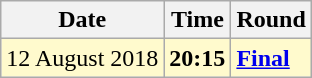<table class="wikitable">
<tr>
<th>Date</th>
<th>Time</th>
<th>Round</th>
</tr>
<tr style=background:lemonchiffon>
<td>12 August 2018</td>
<td><strong>20:15</strong></td>
<td><strong><a href='#'>Final</a></strong></td>
</tr>
</table>
